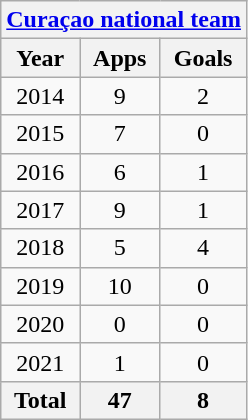<table class="wikitable" style="text-align:center">
<tr>
<th colspan=3><a href='#'>Curaçao national team</a></th>
</tr>
<tr>
<th>Year</th>
<th>Apps</th>
<th>Goals</th>
</tr>
<tr>
<td>2014</td>
<td>9</td>
<td>2</td>
</tr>
<tr>
<td>2015</td>
<td>7</td>
<td>0</td>
</tr>
<tr>
<td>2016</td>
<td>6</td>
<td>1</td>
</tr>
<tr>
<td>2017</td>
<td>9</td>
<td>1</td>
</tr>
<tr>
<td>2018</td>
<td>5</td>
<td>4</td>
</tr>
<tr>
<td>2019</td>
<td>10</td>
<td>0</td>
</tr>
<tr>
<td>2020</td>
<td>0</td>
<td>0</td>
</tr>
<tr>
<td>2021</td>
<td>1</td>
<td>0</td>
</tr>
<tr>
<th>Total</th>
<th>47</th>
<th>8</th>
</tr>
</table>
